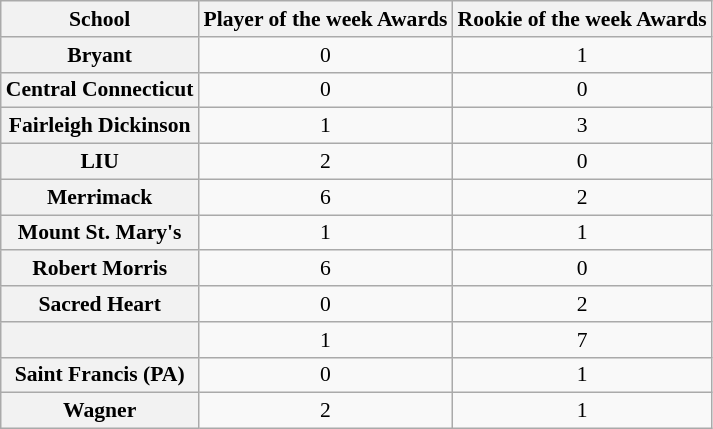<table class="wikitable sortable" style="text-align: center;font-size:90%;">
<tr>
<th>School</th>
<th>Player of the week Awards</th>
<th>Rookie of the week Awards</th>
</tr>
<tr>
<th style=>Bryant</th>
<td>0</td>
<td>1</td>
</tr>
<tr>
<th style=>Central Connecticut</th>
<td>0</td>
<td>0</td>
</tr>
<tr>
<th style=>Fairleigh Dickinson</th>
<td>1</td>
<td>3</td>
</tr>
<tr>
<th style=>LIU</th>
<td>2</td>
<td>0</td>
</tr>
<tr>
<th style=>Merrimack</th>
<td>6</td>
<td>2</td>
</tr>
<tr>
<th style=>Mount St. Mary's</th>
<td>1</td>
<td>1</td>
</tr>
<tr>
<th style=>Robert Morris</th>
<td>6</td>
<td>0</td>
</tr>
<tr>
<th style=>Sacred Heart</th>
<td>0</td>
<td>2</td>
</tr>
<tr>
<th style=></th>
<td>1</td>
<td>7</td>
</tr>
<tr>
<th style=>Saint Francis (PA)</th>
<td>0</td>
<td>1</td>
</tr>
<tr>
<th style=>Wagner</th>
<td>2</td>
<td>1</td>
</tr>
</table>
